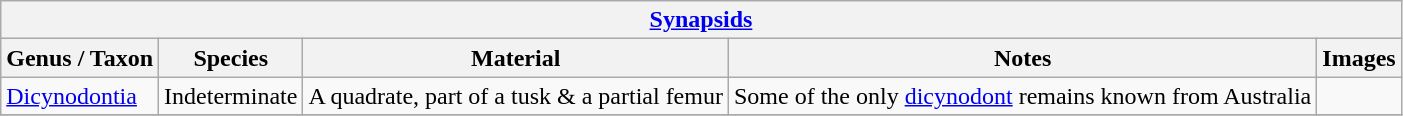<table class="wikitable" align="center">
<tr>
<th colspan="5" align="center"><strong><a href='#'>Synapsids</a></strong></th>
</tr>
<tr>
<th>Genus / Taxon</th>
<th>Species</th>
<th>Material</th>
<th>Notes</th>
<th>Images</th>
</tr>
<tr>
<td><a href='#'>Dicynodontia</a></td>
<td>Indeterminate</td>
<td>A quadrate, part of a tusk & a partial femur</td>
<td>Some of the only <a href='#'>dicynodont</a> remains known from Australia</td>
<td></td>
</tr>
<tr>
</tr>
</table>
